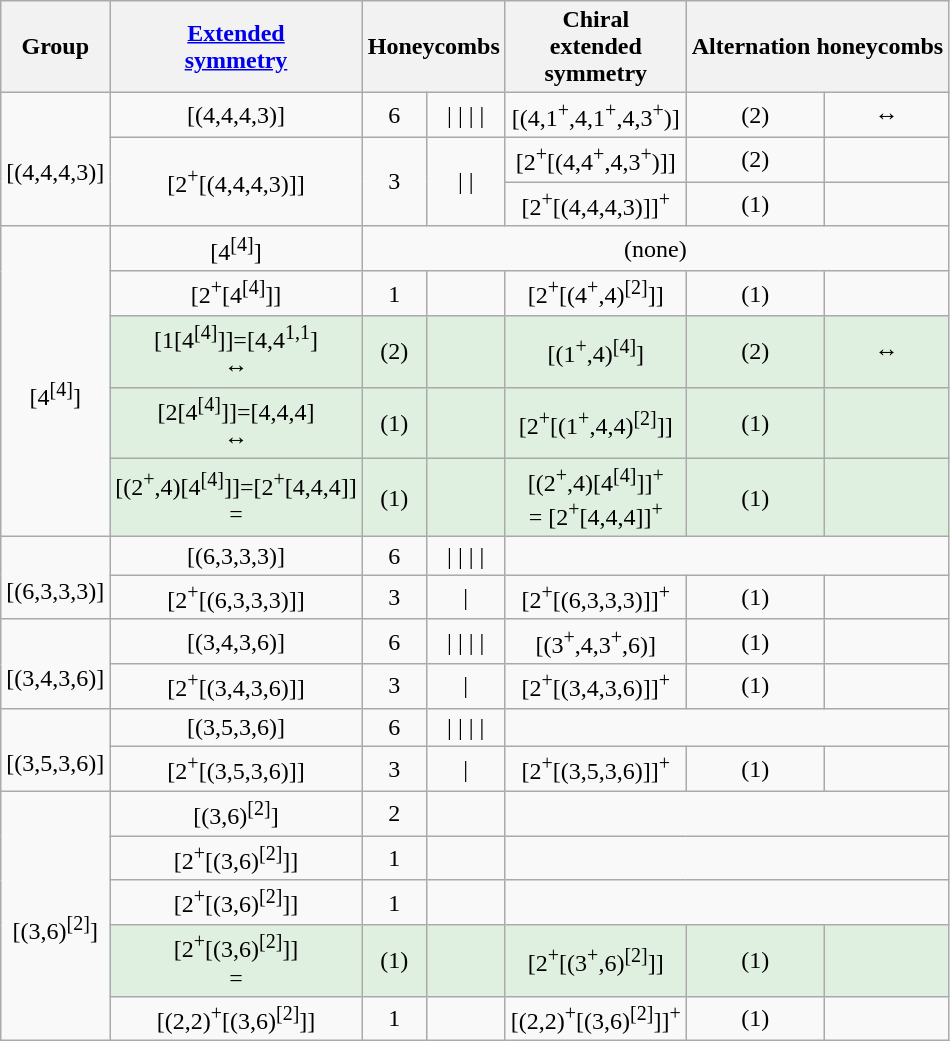<table class=wikitable>
<tr>
<th>Group</th>
<th><a href='#'>Extended<br>symmetry</a></th>
<th colspan=2>Honeycombs</th>
<th>Chiral<br>extended<br>symmetry</th>
<th colspan=2>Alternation honeycombs</th>
</tr>
<tr align=center>
<td rowspan=3><br>[(4,4,4,3)]<br></td>
<td>[(4,4,4,3)]</td>
<td>6</td>
<td> |  |  |  | </td>
<td>[(4,1<sup>+</sup>,4,1<sup>+</sup>,4,3<sup>+</sup>)]</td>
<td>(2)</td>
<td> ↔ <br></td>
</tr>
<tr align=center>
<td rowspan=2>[2<sup>+</sup>[(4,4,4,3)]]<br></td>
<td rowspan=2>3</td>
<td rowspan=2> |  | </td>
<td>[2<sup>+</sup>[(4,4<sup>+</sup>,4,3<sup>+</sup>)]]</td>
<td>(2)</td>
<td></td>
</tr>
<tr align=center>
<td>[2<sup>+</sup>[(4,4,4,3)]]<sup>+</sup></td>
<td>(1)</td>
<td></td>
</tr>
<tr align=center>
<td rowspan=5><br>[4<sup>[4]</sup>]<br></td>
<td>[4<sup>[4]</sup>]</td>
<td colspan=5>(none)</td>
</tr>
<tr align=center>
<td>[2<sup>+</sup>[4<sup>[4]</sup>]]<br></td>
<td>1</td>
<td></td>
<td>[2<sup>+</sup>[(4<sup>+</sup>,4)<sup>[2]</sup>]]</td>
<td>(1)</td>
<td></td>
</tr>
<tr BGCOLOR="#e0f0e0" align=center>
<td>[1[4<sup>[4]</sup>]]=[4,4<sup>1,1</sup>]<br> ↔ </td>
<td>(2)</td>
<td> </td>
<td>[(1<sup>+</sup>,4)<sup>[4]</sup>]</td>
<td>(2)</td>
<td> ↔ <br></td>
</tr>
<tr align=center BGCOLOR="#e0f0e0">
<td>[2[4<sup>[4]</sup>]]=[4,4,4]<br> ↔ </td>
<td>(1)</td>
<td></td>
<td>[2<sup>+</sup>[(1<sup>+</sup>,4,4)<sup>[2]</sup>]]</td>
<td>(1)</td>
<td></td>
</tr>
<tr BGCOLOR="#e0f0e0" align=center>
<td>[(2<sup>+</sup>,4)[4<sup>[4]</sup>]]=[2<sup>+</sup>[4,4,4]]<br> = </td>
<td>(1)</td>
<td></td>
<td>[(2<sup>+</sup>,4)[4<sup>[4]</sup>]]<sup>+</sup><br>= [2<sup>+</sup>[4,4,4]]<sup>+</sup></td>
<td>(1)</td>
<td></td>
</tr>
<tr align=center>
<td rowspan=2><br>[(6,3,3,3)]<br></td>
<td>[(6,3,3,3)]</td>
<td>6</td>
<td> |  |  |  | </td>
<td colspan=3></td>
</tr>
<tr align=center>
<td>[2<sup>+</sup>[(6,3,3,3)]]<br></td>
<td>3</td>
<td> | </td>
<td>[2<sup>+</sup>[(6,3,3,3)]]<sup>+</sup></td>
<td>(1)</td>
<td></td>
</tr>
<tr align=center>
<td rowspan=2><br>[(3,4,3,6)]<br></td>
<td>[(3,4,3,6)]</td>
<td>6</td>
<td> |  |  |  | </td>
<td>[(3<sup>+</sup>,4,3<sup>+</sup>,6)]</td>
<td>(1)</td>
<td></td>
</tr>
<tr align=center>
<td>[2<sup>+</sup>[(3,4,3,6)]]<br></td>
<td>3</td>
<td> | </td>
<td>[2<sup>+</sup>[(3,4,3,6)]]<sup>+</sup></td>
<td>(1)</td>
<td></td>
</tr>
<tr align=center>
<td rowspan=2><br>[(3,5,3,6)]<br></td>
<td>[(3,5,3,6)]</td>
<td>6</td>
<td> |  |  |  | </td>
<td colspan=3></td>
</tr>
<tr align=center>
<td>[2<sup>+</sup>[(3,5,3,6)]]<br></td>
<td>3</td>
<td> | </td>
<td>[2<sup>+</sup>[(3,5,3,6)]]<sup>+</sup></td>
<td>(1)</td>
<td></td>
</tr>
<tr align=center>
<td rowspan=5><br>[(3,6)<sup>[2]</sup>]<br></td>
<td>[(3,6)<sup>[2]</sup>]</td>
<td>2</td>
<td></td>
<td colspan=3></td>
</tr>
<tr align=center>
<td>[2<sup>+</sup>[(3,6)<sup>[2]</sup>]]<br></td>
<td>1</td>
<td></td>
<td colspan=3></td>
</tr>
<tr align=center>
<td>[2<sup>+</sup>[(3,6)<sup>[2]</sup>]]<br></td>
<td>1</td>
<td></td>
<td colspan=3></td>
</tr>
<tr align=center BGCOLOR="#e0f0e0">
<td>[2<sup>+</sup>[(3,6)<sup>[2]</sup>]]<br> = </td>
<td>(1)</td>
<td></td>
<td>[2<sup>+</sup>[(3<sup>+</sup>,6)<sup>[2]</sup>]]</td>
<td>(1)</td>
<td></td>
</tr>
<tr align=center>
<td>[(2,2)<sup>+</sup>[(3,6)<sup>[2]</sup>]]<br></td>
<td>1</td>
<td></td>
<td>[(2,2)<sup>+</sup>[(3,6)<sup>[2]</sup>]]<sup>+</sup></td>
<td>(1)</td>
<td></td>
</tr>
</table>
